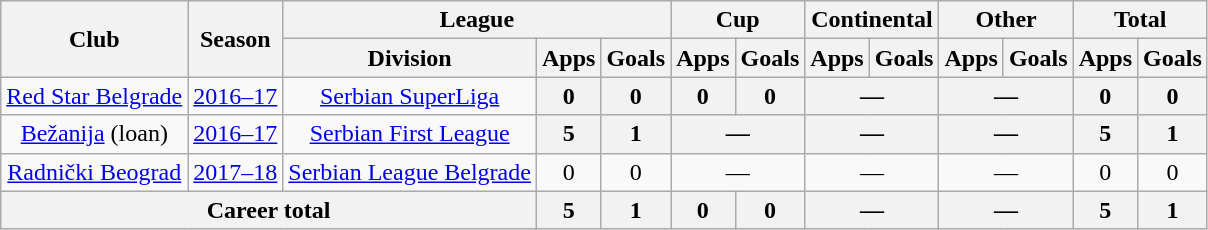<table class="wikitable" style="text-align:center">
<tr>
<th rowspan="2">Club</th>
<th rowspan="2">Season</th>
<th colspan="3">League</th>
<th colspan="2">Cup</th>
<th colspan="2">Continental</th>
<th colspan="2">Other</th>
<th colspan="2">Total</th>
</tr>
<tr>
<th>Division</th>
<th>Apps</th>
<th>Goals</th>
<th>Apps</th>
<th>Goals</th>
<th>Apps</th>
<th>Goals</th>
<th>Apps</th>
<th>Goals</th>
<th>Apps</th>
<th>Goals</th>
</tr>
<tr>
<td><a href='#'>Red Star Belgrade</a></td>
<td><a href='#'>2016–17</a></td>
<td><a href='#'>Serbian SuperLiga</a></td>
<th>0</th>
<th>0</th>
<th>0</th>
<th>0</th>
<th colspan="2">—</th>
<th colspan="2">—</th>
<th>0</th>
<th>0</th>
</tr>
<tr>
<td><a href='#'>Bežanija</a> (loan)</td>
<td><a href='#'>2016–17</a></td>
<td><a href='#'>Serbian First League</a></td>
<th>5</th>
<th>1</th>
<th colspan="2">—</th>
<th colspan="2">—</th>
<th colspan="2">—</th>
<th>5</th>
<th>1</th>
</tr>
<tr>
<td><a href='#'>Radnički Beograd</a></td>
<td><a href='#'>2017–18</a></td>
<td><a href='#'>Serbian League Belgrade</a></td>
<td>0</td>
<td>0</td>
<td colspan="2">—</td>
<td colspan="2">—</td>
<td colspan="2">—</td>
<td>0</td>
<td>0</td>
</tr>
<tr>
<th colspan="3">Career total</th>
<th>5</th>
<th>1</th>
<th>0</th>
<th>0</th>
<th colspan="2">—</th>
<th colspan="2">—</th>
<th>5</th>
<th>1</th>
</tr>
</table>
